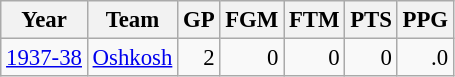<table class="wikitable sortable" style="font-size:95%; text-align:right;">
<tr>
<th>Year</th>
<th>Team</th>
<th>GP</th>
<th>FGM</th>
<th>FTM</th>
<th>PTS</th>
<th>PPG</th>
</tr>
<tr>
<td style="text-align:left;"><a href='#'>1937-38</a></td>
<td style="text-align:left;"><a href='#'>Oshkosh</a></td>
<td>2</td>
<td>0</td>
<td>0</td>
<td>0</td>
<td>.0</td>
</tr>
</table>
